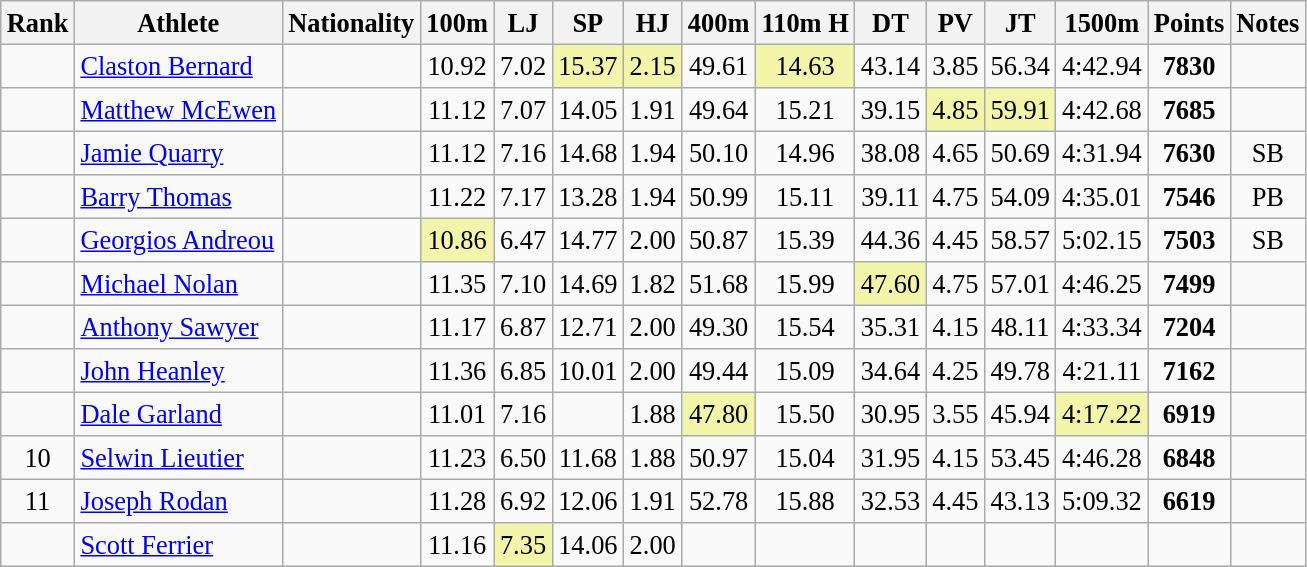<table class="wikitable sortable" style=" text-align:center; font-size:110%;">
<tr>
<th>Rank</th>
<th>Athlete</th>
<th>Nationality</th>
<th>100m</th>
<th>LJ</th>
<th>SP</th>
<th>HJ</th>
<th>400m</th>
<th>110m H</th>
<th>DT</th>
<th>PV</th>
<th>JT</th>
<th>1500m</th>
<th>Points</th>
<th>Notes</th>
</tr>
<tr>
<td></td>
<td align=left><a href='#'>Claston Bernard</a></td>
<td align=left></td>
<td>10.92</td>
<td>7.02</td>
<td bgcolor=#F2F5A9>15.37</td>
<td bgcolor=#F2F5A9>2.15</td>
<td>49.61</td>
<td bgcolor=#F2F5A9>14.63</td>
<td>43.14</td>
<td>3.85</td>
<td>56.34</td>
<td>4:42.94</td>
<td><strong>7830</strong></td>
<td></td>
</tr>
<tr>
<td></td>
<td align=left><a href='#'>Matthew McEwen</a></td>
<td align=left></td>
<td>11.12</td>
<td>7.07</td>
<td>14.05</td>
<td>1.91</td>
<td>49.64</td>
<td>15.21</td>
<td>39.15</td>
<td bgcolor=#F2F5A9>4.85</td>
<td bgcolor=#F2F5A9>59.91</td>
<td>4:42.68</td>
<td><strong>7685</strong></td>
<td></td>
</tr>
<tr>
<td></td>
<td align=left><a href='#'>Jamie Quarry</a></td>
<td align=left></td>
<td>11.12</td>
<td>7.16</td>
<td>14.68</td>
<td>1.94</td>
<td>50.10</td>
<td>14.96</td>
<td>38.08</td>
<td>4.65</td>
<td>50.69</td>
<td>4:31.94</td>
<td><strong>7630</strong></td>
<td>SB</td>
</tr>
<tr>
<td></td>
<td align=left><a href='#'>Barry Thomas</a></td>
<td align=left></td>
<td>11.22</td>
<td>7.17</td>
<td>13.28</td>
<td>1.94</td>
<td>50.99</td>
<td>15.11</td>
<td>39.11</td>
<td>4.75</td>
<td>54.09</td>
<td>4:35.01</td>
<td><strong>7546</strong></td>
<td>PB</td>
</tr>
<tr>
<td></td>
<td align=left><a href='#'>Georgios Andreou</a></td>
<td align=left></td>
<td bgcolor=#F2F5A9>10.86</td>
<td>6.47</td>
<td>14.77</td>
<td>2.00</td>
<td>50.87</td>
<td>15.39</td>
<td>44.36</td>
<td>4.45</td>
<td>58.57</td>
<td>5:02.15</td>
<td><strong>7503</strong></td>
<td>SB</td>
</tr>
<tr>
<td></td>
<td align=left><a href='#'>Michael Nolan</a></td>
<td align=left></td>
<td>11.35</td>
<td>7.10</td>
<td>14.69</td>
<td>1.82</td>
<td>51.68</td>
<td>15.99</td>
<td bgcolor=#F2F5A9>47.60</td>
<td>4.75</td>
<td>57.01</td>
<td>4:46.25</td>
<td><strong>7499</strong></td>
<td></td>
</tr>
<tr>
<td></td>
<td align=left><a href='#'>Anthony Sawyer</a></td>
<td align=left></td>
<td>11.17</td>
<td>6.87</td>
<td>12.71</td>
<td>2.00</td>
<td>49.30</td>
<td>15.54</td>
<td>35.31</td>
<td>4.15</td>
<td>48.11</td>
<td>4:33.34</td>
<td><strong>7204</strong></td>
<td></td>
</tr>
<tr>
<td></td>
<td align=left><a href='#'>John Heanley</a></td>
<td align=left></td>
<td>11.36</td>
<td>6.85</td>
<td>10.01</td>
<td>2.00</td>
<td>49.44</td>
<td>15.09</td>
<td>34.64</td>
<td>4.25</td>
<td>49.78</td>
<td>4:21.11</td>
<td><strong>7162</strong></td>
<td></td>
</tr>
<tr>
<td></td>
<td align=left><a href='#'>Dale Garland</a></td>
<td align=left></td>
<td>11.01</td>
<td>7.16</td>
<td></td>
<td>1.88</td>
<td bgcolor=#F2F5A9>47.80</td>
<td>15.50</td>
<td>30.95</td>
<td>3.55</td>
<td>45.94</td>
<td bgcolor=#F2F5A9>4:17.22</td>
<td><strong>6919</strong></td>
<td></td>
</tr>
<tr>
<td>10</td>
<td align=left><a href='#'>Selwin Lieutier</a></td>
<td align=left></td>
<td>11.23</td>
<td>6.50</td>
<td>11.68</td>
<td>1.88</td>
<td>50.97</td>
<td>15.04</td>
<td>31.95</td>
<td>4.15</td>
<td>53.45</td>
<td>4:46.28</td>
<td><strong>6848</strong></td>
<td></td>
</tr>
<tr>
<td>11</td>
<td align=left><a href='#'>Joseph Rodan</a></td>
<td align=left></td>
<td>11.28</td>
<td>6.92</td>
<td>12.06</td>
<td>1.91</td>
<td>52.78</td>
<td>15.88</td>
<td>32.53</td>
<td>4.45</td>
<td>43.13</td>
<td>5:09.32</td>
<td><strong>6619</strong></td>
<td></td>
</tr>
<tr>
<td></td>
<td align=left><a href='#'>Scott Ferrier</a></td>
<td align=left></td>
<td>11.16</td>
<td bgcolor=#F2F5A9>7.35</td>
<td>14.06</td>
<td>2.00</td>
<td></td>
<td></td>
<td></td>
<td></td>
<td></td>
<td></td>
<td><strong></strong></td>
<td></td>
</tr>
</table>
